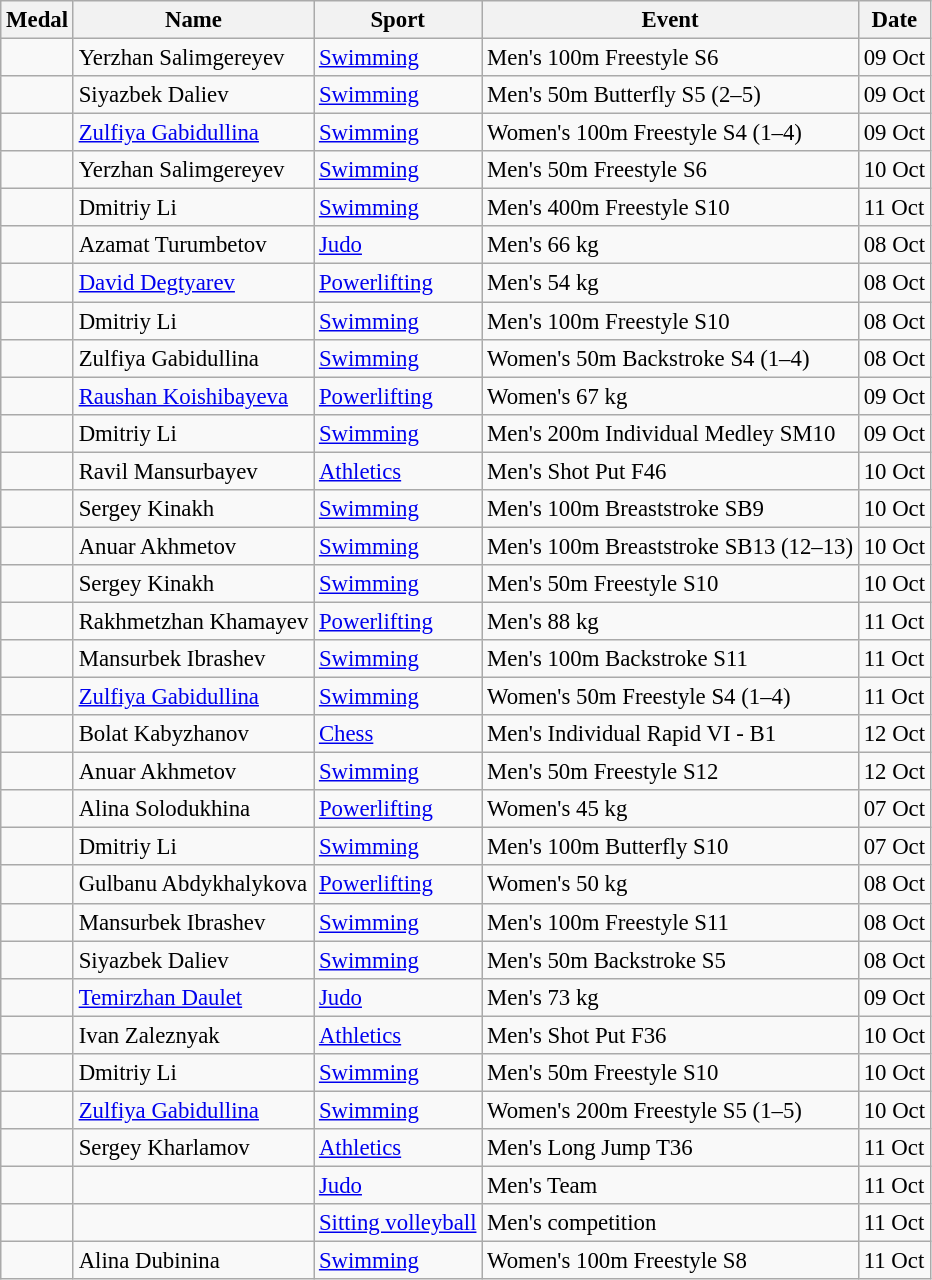<table class="wikitable sortable"  style="font-size:95%">
<tr>
<th>Medal</th>
<th>Name</th>
<th>Sport</th>
<th>Event</th>
<th>Date</th>
</tr>
<tr>
<td></td>
<td>Yerzhan Salimgereyev</td>
<td><a href='#'>Swimming</a></td>
<td>Men's 100m Freestyle S6</td>
<td>09 Oct</td>
</tr>
<tr>
<td></td>
<td>Siyazbek Daliev</td>
<td><a href='#'>Swimming</a></td>
<td>Men's 50m Butterfly S5 (2–5)</td>
<td>09 Oct</td>
</tr>
<tr>
<td></td>
<td><a href='#'>Zulfiya Gabidullina</a></td>
<td><a href='#'>Swimming</a></td>
<td>Women's 100m Freestyle S4 (1–4)</td>
<td>09 Oct</td>
</tr>
<tr>
<td></td>
<td>Yerzhan Salimgereyev</td>
<td><a href='#'>Swimming</a></td>
<td>Men's 50m Freestyle S6</td>
<td>10 Oct</td>
</tr>
<tr>
<td></td>
<td>Dmitriy Li</td>
<td><a href='#'>Swimming</a></td>
<td>Men's 400m Freestyle S10</td>
<td>11 Oct</td>
</tr>
<tr>
<td></td>
<td>Azamat Turumbetov</td>
<td><a href='#'>Judo</a></td>
<td>Men's 66 kg</td>
<td>08 Oct</td>
</tr>
<tr>
<td></td>
<td><a href='#'>David Degtyarev</a></td>
<td><a href='#'>Powerlifting</a></td>
<td>Men's 54 kg</td>
<td>08 Oct</td>
</tr>
<tr>
<td></td>
<td>Dmitriy Li</td>
<td><a href='#'>Swimming</a></td>
<td>Men's 100m Freestyle S10</td>
<td>08 Oct</td>
</tr>
<tr>
<td></td>
<td>Zulfiya Gabidullina</td>
<td><a href='#'>Swimming</a></td>
<td>Women's 50m Backstroke S4 (1–4)</td>
<td>08 Oct</td>
</tr>
<tr>
<td></td>
<td><a href='#'>Raushan Koishibayeva</a></td>
<td><a href='#'>Powerlifting</a></td>
<td>Women's 67 kg</td>
<td>09 Oct</td>
</tr>
<tr>
<td></td>
<td>Dmitriy Li</td>
<td><a href='#'>Swimming</a></td>
<td>Men's 200m Individual Medley SM10</td>
<td>09 Oct</td>
</tr>
<tr>
<td></td>
<td>Ravil Mansurbayev</td>
<td><a href='#'>Athletics</a></td>
<td>Men's Shot Put F46</td>
<td>10 Oct</td>
</tr>
<tr>
<td></td>
<td>Sergey Kinakh</td>
<td><a href='#'>Swimming</a></td>
<td>Men's 100m Breaststroke SB9</td>
<td>10 Oct</td>
</tr>
<tr>
<td></td>
<td>Anuar Akhmetov</td>
<td><a href='#'>Swimming</a></td>
<td>Men's 100m Breaststroke SB13 (12–13)</td>
<td>10 Oct</td>
</tr>
<tr>
<td></td>
<td>Sergey Kinakh</td>
<td><a href='#'>Swimming</a></td>
<td>Men's 50m Freestyle S10</td>
<td>10 Oct</td>
</tr>
<tr>
<td></td>
<td>Rakhmetzhan Khamayev</td>
<td><a href='#'>Powerlifting</a></td>
<td>Men's 88 kg</td>
<td>11 Oct</td>
</tr>
<tr>
<td></td>
<td>Mansurbek Ibrashev</td>
<td><a href='#'>Swimming</a></td>
<td>Men's 100m Backstroke S11</td>
<td>11 Oct</td>
</tr>
<tr>
<td></td>
<td><a href='#'>Zulfiya Gabidullina</a></td>
<td><a href='#'>Swimming</a></td>
<td>Women's 50m Freestyle S4 (1–4)</td>
<td>11 Oct</td>
</tr>
<tr>
<td></td>
<td>Bolat Kabyzhanov</td>
<td><a href='#'>Chess</a></td>
<td>Men's Individual Rapid VI - B1</td>
<td>12 Oct</td>
</tr>
<tr>
<td></td>
<td>Anuar Akhmetov</td>
<td><a href='#'>Swimming</a></td>
<td>Men's 50m Freestyle S12</td>
<td>12 Oct</td>
</tr>
<tr>
<td></td>
<td>Alina Solodukhina</td>
<td><a href='#'>Powerlifting</a></td>
<td>Women's 45 kg</td>
<td>07 Oct</td>
</tr>
<tr>
<td></td>
<td>Dmitriy Li</td>
<td><a href='#'>Swimming</a></td>
<td>Men's 100m Butterfly S10</td>
<td>07 Oct</td>
</tr>
<tr>
<td></td>
<td>Gulbanu Abdykhalykova</td>
<td><a href='#'>Powerlifting</a></td>
<td>Women's 50 kg</td>
<td>08 Oct</td>
</tr>
<tr>
<td></td>
<td>Mansurbek Ibrashev</td>
<td><a href='#'>Swimming</a></td>
<td>Men's 100m Freestyle S11</td>
<td>08 Oct</td>
</tr>
<tr>
<td></td>
<td>Siyazbek Daliev</td>
<td><a href='#'>Swimming</a></td>
<td>Men's 50m Backstroke S5</td>
<td>08 Oct</td>
</tr>
<tr>
<td></td>
<td><a href='#'>Temirzhan Daulet</a></td>
<td><a href='#'>Judo</a></td>
<td>Men's 73 kg</td>
<td>09 Oct</td>
</tr>
<tr>
<td></td>
<td>Ivan Zaleznyak</td>
<td><a href='#'>Athletics</a></td>
<td>Men's Shot Put F36</td>
<td>10 Oct</td>
</tr>
<tr>
<td></td>
<td>Dmitriy Li</td>
<td><a href='#'>Swimming</a></td>
<td>Men's 50m Freestyle S10</td>
<td>10 Oct</td>
</tr>
<tr>
<td></td>
<td><a href='#'>Zulfiya Gabidullina</a></td>
<td><a href='#'>Swimming</a></td>
<td>Women's 200m Freestyle S5 (1–5)</td>
<td>10 Oct</td>
</tr>
<tr>
<td></td>
<td>Sergey Kharlamov</td>
<td><a href='#'>Athletics</a></td>
<td>Men's Long Jump T36</td>
<td>11 Oct</td>
</tr>
<tr>
<td></td>
<td></td>
<td><a href='#'>Judo</a></td>
<td>Men's Team</td>
<td>11 Oct</td>
</tr>
<tr>
<td></td>
<td></td>
<td><a href='#'>Sitting volleyball</a></td>
<td>Men's competition</td>
<td>11 Oct</td>
</tr>
<tr>
<td></td>
<td>Alina Dubinina</td>
<td><a href='#'>Swimming</a></td>
<td>Women's 100m Freestyle S8</td>
<td>11 Oct</td>
</tr>
</table>
